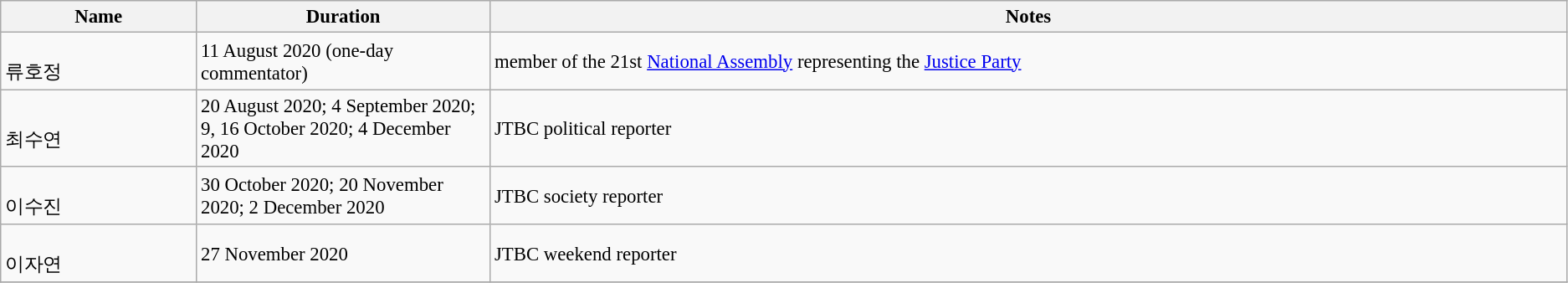<table class="wikitable" style="font-size:95%;" ;>
<tr>
<th style="width:10%; text-align:center;">Name</th>
<th style="width:15%; text-align:center;">Duration</th>
<th style="width:55%; text-align:center;">Notes</th>
</tr>
<tr>
<td><br>류호정</td>
<td>11 August 2020 (one-day commentator)</td>
<td>member of the 21st <a href='#'>National Assembly</a> representing the <a href='#'>Justice Party</a></td>
</tr>
<tr>
<td><br>최수연</td>
<td>20 August 2020; 4 September 2020; 9, 16 October 2020; 4 December 2020</td>
<td>JTBC political reporter</td>
</tr>
<tr>
<td><br>이수진</td>
<td>30 October 2020; 20 November 2020; 2 December 2020</td>
<td>JTBC society reporter</td>
</tr>
<tr>
<td><br>이자연</td>
<td>27 November 2020</td>
<td>JTBC weekend reporter</td>
</tr>
<tr>
</tr>
</table>
